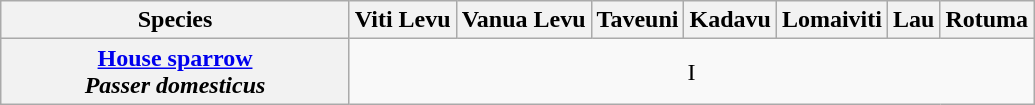<table class="wikitable" style="text-align:center">
<tr>
<th width="225">Species</th>
<th>Viti Levu</th>
<th>Vanua Levu</th>
<th>Taveuni</th>
<th>Kadavu</th>
<th>Lomaiviti</th>
<th>Lau</th>
<th>Rotuma</th>
</tr>
<tr>
<th><a href='#'>House sparrow</a><br><em>Passer domesticus</em></th>
<td colspan="8" align="center">I</td>
</tr>
</table>
